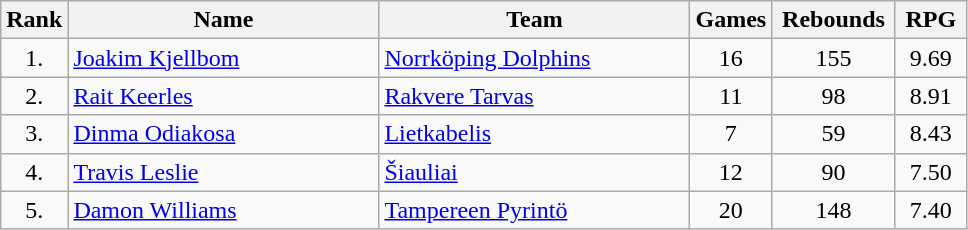<table class="wikitable" style="text-align: center;">
<tr>
<th>Rank</th>
<th width=200>Name</th>
<th width=200>Team</th>
<th>Games</th>
<th width=75>Rebounds</th>
<th width=40>RPG</th>
</tr>
<tr>
<td>1.</td>
<td align="left"> <a href='#'>Joakim Kjellbom</a></td>
<td align="left"> <a href='#'>Norrköping Dolphins</a></td>
<td>16</td>
<td>155</td>
<td>9.69</td>
</tr>
<tr>
<td>2.</td>
<td align="left"> <a href='#'>Rait Keerles</a></td>
<td align="left"> <a href='#'>Rakvere Tarvas</a></td>
<td>11</td>
<td>98</td>
<td>8.91</td>
</tr>
<tr>
<td>3.</td>
<td align="left"> <a href='#'>Dinma Odiakosa</a></td>
<td align="left"> <a href='#'>Lietkabelis</a></td>
<td>7</td>
<td>59</td>
<td>8.43</td>
</tr>
<tr>
<td>4.</td>
<td align="left"> <a href='#'>Travis Leslie</a></td>
<td align="left"> <a href='#'>Šiauliai</a></td>
<td>12</td>
<td>90</td>
<td>7.50</td>
</tr>
<tr>
<td>5.</td>
<td align="left"> <a href='#'>Damon Williams</a></td>
<td align="left"> <a href='#'>Tampereen Pyrintö</a></td>
<td>20</td>
<td>148</td>
<td>7.40</td>
</tr>
</table>
